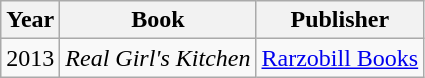<table class="wikitable">
<tr>
<th>Year</th>
<th>Book</th>
<th>Publisher</th>
</tr>
<tr>
<td>2013</td>
<td><em>Real Girl's Kitchen</em></td>
<td><a href='#'>Rarzobill Books</a></td>
</tr>
</table>
